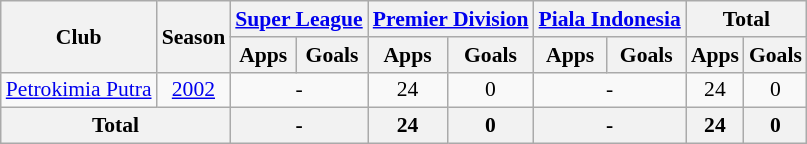<table class="wikitable" style="font-size:90%; text-align:center;">
<tr>
<th rowspan="2">Club</th>
<th rowspan="2">Season</th>
<th colspan="2"><a href='#'>Super League</a></th>
<th colspan="2"><a href='#'>Premier Division</a></th>
<th colspan="2"><a href='#'>Piala Indonesia</a></th>
<th colspan="2">Total</th>
</tr>
<tr>
<th>Apps</th>
<th>Goals</th>
<th>Apps</th>
<th>Goals</th>
<th>Apps</th>
<th>Goals</th>
<th>Apps</th>
<th>Goals</th>
</tr>
<tr>
<td rowspan="1"><a href='#'>Petrokimia Putra</a></td>
<td><a href='#'>2002</a></td>
<td colspan="2">-</td>
<td>24</td>
<td>0</td>
<td colspan="2">-</td>
<td>24</td>
<td>0</td>
</tr>
<tr>
<th colspan="2">Total</th>
<th colspan="2">-</th>
<th>24</th>
<th>0</th>
<th colspan="2">-</th>
<th>24</th>
<th>0</th>
</tr>
</table>
